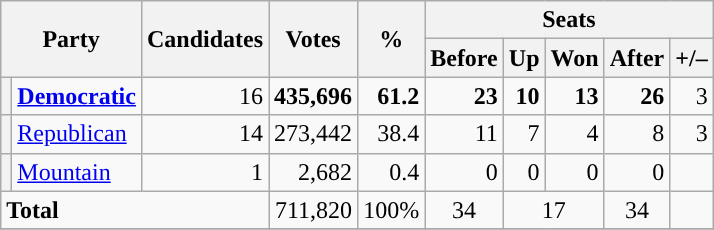<table class="wikitable">
<tr>
<th rowspan="2" colspan="2">Party</th>
<th rowspan="2">Candidates</th>
<th rowspan="2">Votes</th>
<th rowspan="2">%</th>
<th colspan="5">Seats</th>
</tr>
<tr>
<th>Before<br></th>
<th>Up</th>
<th>Won</th>
<th>After<br></th>
<th>+/–</th>
</tr>
<tr>
<th style="background-color:"></th>
<td><strong><a href='#'>Democratic</a></strong></td>
<td align="right">16</td>
<td align="right"><strong>435,696</strong></td>
<td align="right"><strong>61.2</strong></td>
<td align="right"><strong>23</strong></td>
<td align="right"><strong>10</strong></td>
<td align="right"><strong>13</strong></td>
<td align="right"><strong>26</strong></td>
<td align="right"> 3</td>
</tr>
<tr>
<th style="background-color:"></th>
<td><a href='#'>Republican</a></td>
<td align="right">14</td>
<td align="right">273,442</td>
<td align="right">38.4</td>
<td align="right">11</td>
<td align="right">7</td>
<td align="right">4</td>
<td align="right">8</td>
<td align="right"> 3</td>
</tr>
<tr>
<th style="background-color:"></th>
<td><a href='#'>Mountain</a></td>
<td align="right">1</td>
<td align="right">2,682</td>
<td align="right">0.4</td>
<td align="right">0</td>
<td align="right">0</td>
<td align="right">0</td>
<td align="right">0</td>
<td align="right"></td>
</tr>
<tr>
<td colspan="3"><strong>Total</strong></td>
<td align="right">711,820</td>
<td align="right">100%</td>
<td align="center">34</td>
<td colspan="2" align="center">17</td>
<td align="center">34</td>
<td align="right"></td>
</tr>
<tr>
</tr>
</table>
